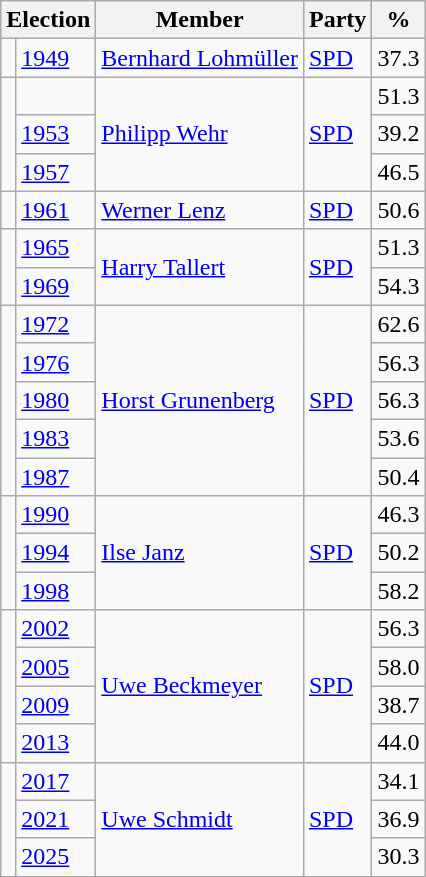<table class=wikitable>
<tr>
<th colspan=2>Election</th>
<th>Member</th>
<th>Party</th>
<th>%</th>
</tr>
<tr>
<td bgcolor=></td>
<td><a href='#'>1949</a></td>
<td><a href='#'>Bernhard Lohmüller</a></td>
<td><a href='#'>SPD</a></td>
<td align=right>37.3</td>
</tr>
<tr>
<td rowspan=3 bgcolor=></td>
<td><em></em></td>
<td rowspan=3><a href='#'>Philipp Wehr</a></td>
<td rowspan=3><a href='#'>SPD</a></td>
<td align=right>51.3</td>
</tr>
<tr>
<td><a href='#'>1953</a></td>
<td align=right>39.2</td>
</tr>
<tr>
<td><a href='#'>1957</a></td>
<td align=right>46.5</td>
</tr>
<tr>
<td bgcolor=></td>
<td><a href='#'>1961</a></td>
<td><a href='#'>Werner Lenz</a></td>
<td><a href='#'>SPD</a></td>
<td align=right>50.6</td>
</tr>
<tr>
<td rowspan=2 bgcolor=></td>
<td><a href='#'>1965</a></td>
<td rowspan=2><a href='#'>Harry Tallert</a></td>
<td rowspan=2><a href='#'>SPD</a></td>
<td align=right>51.3</td>
</tr>
<tr>
<td><a href='#'>1969</a></td>
<td align=right>54.3</td>
</tr>
<tr>
<td rowspan=5 bgcolor=></td>
<td><a href='#'>1972</a></td>
<td rowspan=5><a href='#'>Horst Grunenberg</a></td>
<td rowspan=5><a href='#'>SPD</a></td>
<td align=right>62.6</td>
</tr>
<tr>
<td><a href='#'>1976</a></td>
<td align=right>56.3</td>
</tr>
<tr>
<td><a href='#'>1980</a></td>
<td align=right>56.3</td>
</tr>
<tr>
<td><a href='#'>1983</a></td>
<td align=right>53.6</td>
</tr>
<tr>
<td><a href='#'>1987</a></td>
<td align=right>50.4</td>
</tr>
<tr>
<td rowspan=3 bgcolor=></td>
<td><a href='#'>1990</a></td>
<td rowspan=3><a href='#'>Ilse Janz</a></td>
<td rowspan=3><a href='#'>SPD</a></td>
<td align=right>46.3</td>
</tr>
<tr>
<td><a href='#'>1994</a></td>
<td align=right>50.2</td>
</tr>
<tr>
<td><a href='#'>1998</a></td>
<td align=right>58.2</td>
</tr>
<tr>
<td rowspan=4 bgcolor=></td>
<td><a href='#'>2002</a></td>
<td rowspan=4><a href='#'>Uwe Beckmeyer</a></td>
<td rowspan=4><a href='#'>SPD</a></td>
<td align=right>56.3</td>
</tr>
<tr>
<td><a href='#'>2005</a></td>
<td align=right>58.0</td>
</tr>
<tr>
<td><a href='#'>2009</a></td>
<td align=right>38.7</td>
</tr>
<tr>
<td><a href='#'>2013</a></td>
<td align=right>44.0</td>
</tr>
<tr>
<td rowspan=3 bgcolor=></td>
<td><a href='#'>2017</a></td>
<td rowspan=3><a href='#'>Uwe Schmidt</a></td>
<td rowspan=3><a href='#'>SPD</a></td>
<td align=right>34.1</td>
</tr>
<tr>
<td><a href='#'>2021</a></td>
<td align=right>36.9</td>
</tr>
<tr>
<td><a href='#'>2025</a></td>
<td align=right>30.3</td>
</tr>
</table>
